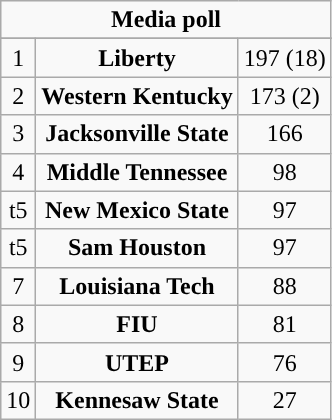<table class="wikitable">
<tr align="center">
<td align="center" Colspan="3"><strong>Media poll</strong></td>
</tr>
<tr align="center">
</tr>
<tr align="center">
<td>1</td>
<td><strong>Liberty</strong></td>
<td>197 (18)</td>
</tr>
<tr align="center">
<td>2</td>
<td><strong>Western Kentucky</strong></td>
<td>173 (2)</td>
</tr>
<tr align="center">
<td>3</td>
<td><strong>Jacksonville State</strong></td>
<td>166</td>
</tr>
<tr align="center">
<td>4</td>
<td><strong>Middle Tennessee</strong></td>
<td>98</td>
</tr>
<tr align="center">
<td>t5</td>
<td><strong>New Mexico State</strong></td>
<td>97</td>
</tr>
<tr align="center">
<td>t5</td>
<td><strong>Sam Houston</strong></td>
<td>97</td>
</tr>
<tr align="center">
<td>7</td>
<td><strong>Louisiana Tech</strong></td>
<td>88</td>
</tr>
<tr align="center">
<td>8</td>
<td><strong>FIU</strong></td>
<td>81</td>
</tr>
<tr align="center">
<td>9</td>
<td><strong>UTEP</strong></td>
<td>76</td>
</tr>
<tr align="center">
<td>10</td>
<td><strong>Kennesaw State</strong></td>
<td>27</td>
</tr>
</table>
